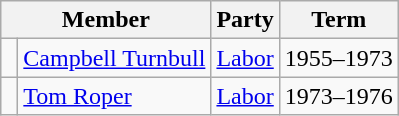<table class="wikitable">
<tr>
<th colspan="2">Member</th>
<th>Party</th>
<th>Term</th>
</tr>
<tr>
<td> </td>
<td><a href='#'>Campbell Turnbull</a></td>
<td><a href='#'>Labor</a></td>
<td>1955–1973</td>
</tr>
<tr>
<td> </td>
<td><a href='#'>Tom Roper</a></td>
<td><a href='#'>Labor</a></td>
<td>1973–1976</td>
</tr>
</table>
